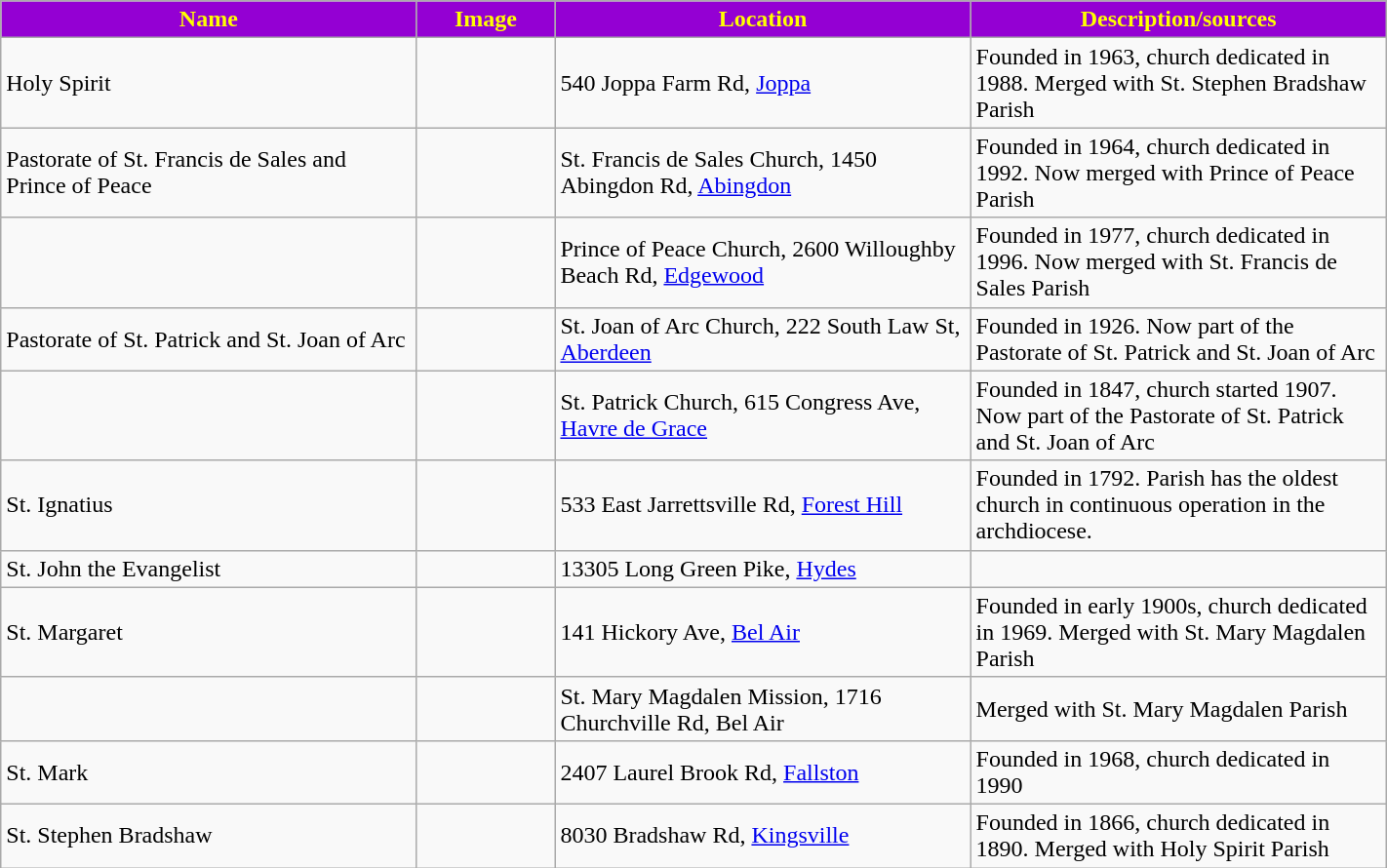<table class="wikitable sortable" style="width:75%">
<tr>
<th style="background:darkviolet; color:yellow;" width="30%"><strong>Name</strong></th>
<th style="background:darkviolet; color:yellow;" width="10%"><strong>Image</strong></th>
<th style="background:darkviolet; color:yellow;" width="30%"><strong>Location</strong></th>
<th style="background:darkviolet; color:yellow;" width="30%"><strong>Description/sources</strong></th>
</tr>
<tr>
<td>Holy Spirit</td>
<td></td>
<td>540 Joppa Farm Rd, <a href='#'>Joppa</a></td>
<td>Founded in 1963, church dedicated in 1988. Merged with St. Stephen Bradshaw Parish </td>
</tr>
<tr>
<td>Pastorate of St. Francis de Sales and Prince of Peace</td>
<td></td>
<td>St. Francis de Sales Church, 1450 Abingdon Rd, <a href='#'>Abingdon</a></td>
<td>Founded in 1964, church dedicated in 1992. Now merged with Prince of Peace Parish</td>
</tr>
<tr>
<td></td>
<td></td>
<td>Prince of Peace Church, 2600 Willoughby Beach Rd, <a href='#'>Edgewood</a></td>
<td>Founded in 1977, church dedicated in 1996. Now merged with St. Francis de Sales Parish</td>
</tr>
<tr>
<td>Pastorate of St. Patrick and St. Joan of Arc</td>
<td></td>
<td>St. Joan of Arc Church, 222 South Law St, <a href='#'>Aberdeen</a></td>
<td>Founded in 1926. Now part of the Pastorate of St. Patrick and St. Joan of Arc </td>
</tr>
<tr>
<td></td>
<td></td>
<td>St. Patrick Church, 615 Congress Ave, <a href='#'>Havre de Grace</a></td>
<td>Founded in 1847, church started 1907. Now part of the Pastorate of St. Patrick and St. Joan of Arc</td>
</tr>
<tr>
<td>St. Ignatius</td>
<td></td>
<td>533 East Jarrettsville Rd, <a href='#'>Forest Hill</a></td>
<td>Founded in 1792. Parish has the oldest church in continuous operation in the archdiocese.</td>
</tr>
<tr>
<td>St. John the Evangelist</td>
<td></td>
<td>13305 Long Green Pike, <a href='#'>Hydes</a></td>
<td></td>
</tr>
<tr>
<td>St. Margaret</td>
<td></td>
<td>141 Hickory Ave, <a href='#'>Bel Air</a></td>
<td>Founded in early 1900s, church dedicated in 1969. Merged with St. Mary Magdalen Parish</td>
</tr>
<tr>
<td></td>
<td></td>
<td>St. Mary Magdalen Mission, 1716 Churchville Rd, Bel Air</td>
<td>Merged with St. Mary Magdalen Parish</td>
</tr>
<tr>
<td>St. Mark</td>
<td></td>
<td>2407 Laurel Brook Rd, <a href='#'>Fallston</a></td>
<td>Founded in 1968, church dedicated in 1990</td>
</tr>
<tr>
<td>St. Stephen Bradshaw</td>
<td></td>
<td>8030 Bradshaw Rd, <a href='#'>Kingsville</a></td>
<td>Founded in 1866, church dedicated in 1890. Merged with Holy Spirit Parish</td>
</tr>
</table>
